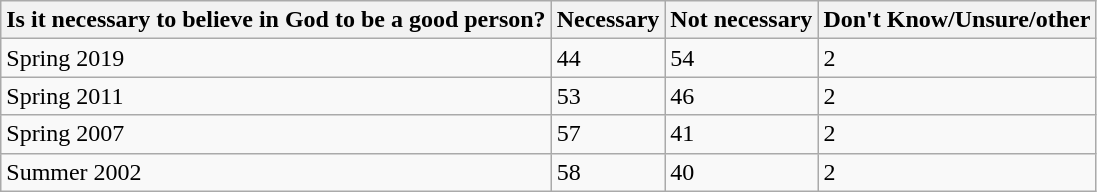<table class="wikitable">
<tr>
<th>Is it necessary to believe in God to be a good person?</th>
<th>Necessary</th>
<th>Not necessary</th>
<th>Don't Know/Unsure/other</th>
</tr>
<tr>
<td>Spring 2019</td>
<td>44</td>
<td>54</td>
<td>2</td>
</tr>
<tr>
<td>Spring 2011</td>
<td>53</td>
<td>46</td>
<td>2</td>
</tr>
<tr>
<td>Spring 2007</td>
<td>57</td>
<td>41</td>
<td>2</td>
</tr>
<tr>
<td>Summer 2002</td>
<td>58</td>
<td>40</td>
<td>2</td>
</tr>
</table>
